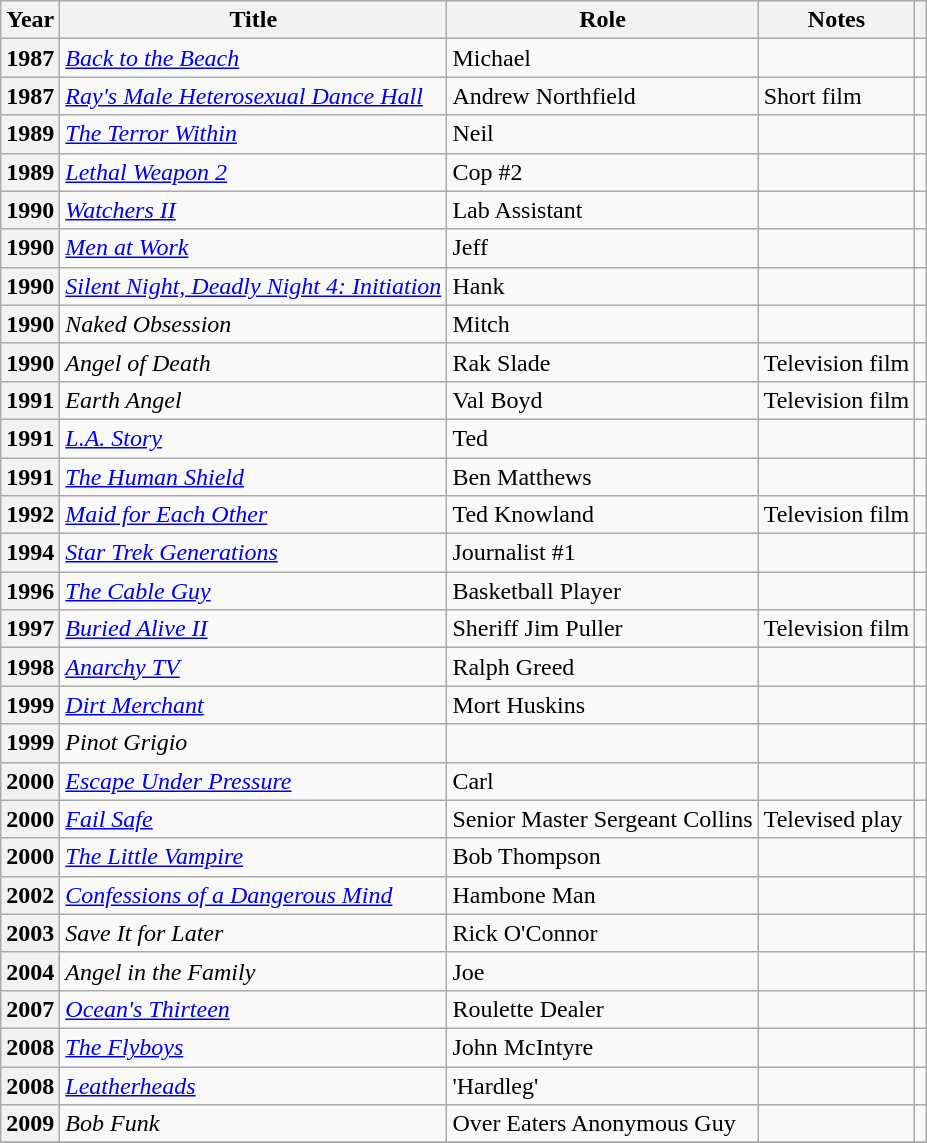<table class="wikitable sortable plainrowheaders">
<tr>
<th>Year</th>
<th>Title</th>
<th>Role</th>
<th>Notes</th>
<th class="unsortable"></th>
</tr>
<tr>
<th scope="row">1987</th>
<td><em><a href='#'>Back to the Beach</a></em></td>
<td>Michael</td>
<td></td>
<td style="text-align:center;"></td>
</tr>
<tr>
<th scope="row">1987</th>
<td><em><a href='#'>Ray's Male Heterosexual Dance Hall</a></em></td>
<td>Andrew Northfield</td>
<td>Short film</td>
<td style="text-align:center;"></td>
</tr>
<tr>
<th scope="row">1989</th>
<td><em><a href='#'>The Terror Within</a></em></td>
<td>Neil</td>
<td></td>
<td style="text-align:center;"></td>
</tr>
<tr>
<th scope="row">1989</th>
<td><em><a href='#'>Lethal Weapon 2</a></em></td>
<td>Cop #2</td>
<td></td>
<td style="text-align:center;"></td>
</tr>
<tr>
<th scope="row">1990</th>
<td><em><a href='#'>Watchers II</a></em></td>
<td>Lab Assistant</td>
<td></td>
<td style="text-align:center;"></td>
</tr>
<tr>
<th scope="row">1990</th>
<td><em><a href='#'>Men at Work</a></em></td>
<td>Jeff</td>
<td></td>
<td style="text-align:center;"></td>
</tr>
<tr>
<th scope="row">1990</th>
<td><em><a href='#'>Silent Night, Deadly Night 4: Initiation</a></em></td>
<td>Hank</td>
<td></td>
<td style="text-align:center;"></td>
</tr>
<tr>
<th scope="row">1990</th>
<td><em>Naked Obsession</em></td>
<td>Mitch</td>
<td></td>
<td style="text-align:center;"></td>
</tr>
<tr>
<th scope="row">1990</th>
<td><em>Angel of Death</em></td>
<td>Rak Slade</td>
<td>Television film</td>
<td style="text-align:center;"></td>
</tr>
<tr>
<th scope="row">1991</th>
<td><em>Earth Angel</em></td>
<td>Val Boyd</td>
<td>Television film</td>
<td style="text-align:center;"></td>
</tr>
<tr>
<th scope="row">1991</th>
<td><em><a href='#'>L.A. Story</a></em></td>
<td>Ted</td>
<td></td>
<td style="text-align:center;"></td>
</tr>
<tr>
<th scope="row">1991</th>
<td><em><a href='#'>The Human Shield</a></em></td>
<td>Ben Matthews</td>
<td></td>
<td style="text-align:center;"></td>
</tr>
<tr>
<th scope="row">1992</th>
<td><em><a href='#'>Maid for Each Other</a></em></td>
<td>Ted Knowland</td>
<td>Television film</td>
<td style="text-align:center;"></td>
</tr>
<tr>
<th scope="row">1994</th>
<td><em><a href='#'>Star Trek Generations</a></em></td>
<td>Journalist #1</td>
<td></td>
<td style="text-align:center;"></td>
</tr>
<tr>
<th scope="row">1996</th>
<td><em><a href='#'>The Cable Guy</a></em></td>
<td>Basketball Player</td>
<td></td>
<td style="text-align:center;"></td>
</tr>
<tr>
<th scope="row">1997</th>
<td><em><a href='#'>Buried Alive II</a></em></td>
<td>Sheriff Jim Puller</td>
<td>Television film</td>
<td style="text-align:center;"></td>
</tr>
<tr>
<th scope="row">1998</th>
<td><em><a href='#'>Anarchy TV</a></em></td>
<td>Ralph Greed</td>
<td></td>
<td style="text-align:center;"></td>
</tr>
<tr>
<th scope="row">1999</th>
<td><em><a href='#'>Dirt Merchant</a></em></td>
<td>Mort Huskins</td>
<td></td>
<td style="text-align:center;"></td>
</tr>
<tr>
<th scope="row">1999</th>
<td><em>Pinot Grigio</em></td>
<td></td>
<td></td>
<td style="text-align:center;"></td>
</tr>
<tr>
<th scope="row">2000</th>
<td><em><a href='#'>Escape Under Pressure</a></em></td>
<td>Carl</td>
<td></td>
<td style="text-align:center;"></td>
</tr>
<tr>
<th scope="row">2000</th>
<td><em><a href='#'>Fail Safe</a></em></td>
<td>Senior Master Sergeant Collins</td>
<td>Televised play</td>
<td style="text-align:center;"></td>
</tr>
<tr>
<th scope="row">2000</th>
<td><em><a href='#'>The Little Vampire</a></em></td>
<td>Bob Thompson</td>
<td></td>
<td style="text-align:center;"></td>
</tr>
<tr>
<th scope="row">2002</th>
<td><em><a href='#'>Confessions of a Dangerous Mind</a></em></td>
<td>Hambone Man</td>
<td></td>
<td style="text-align:center;"></td>
</tr>
<tr>
<th scope="row">2003</th>
<td><em>Save It for Later</em></td>
<td>Rick O'Connor</td>
<td></td>
<td style="text-align:center;"></td>
</tr>
<tr>
<th scope="row">2004</th>
<td><em>Angel in the Family</em></td>
<td>Joe</td>
<td></td>
<td style="text-align:center;"></td>
</tr>
<tr>
<th scope="row">2007</th>
<td><em><a href='#'>Ocean's Thirteen</a></em></td>
<td>Roulette Dealer</td>
<td></td>
<td style="text-align:center;"></td>
</tr>
<tr>
<th scope="row">2008</th>
<td><em><a href='#'>The Flyboys</a></em></td>
<td>John McIntyre</td>
<td></td>
<td style="text-align:center;"></td>
</tr>
<tr>
<th scope="row">2008</th>
<td><em><a href='#'>Leatherheads</a></em></td>
<td>'Hardleg'</td>
<td></td>
<td style="text-align:center;"></td>
</tr>
<tr>
<th scope="row">2009</th>
<td><em>Bob Funk</em></td>
<td>Over Eaters Anonymous Guy</td>
<td></td>
<td style="text-align:center;"></td>
</tr>
<tr>
</tr>
</table>
